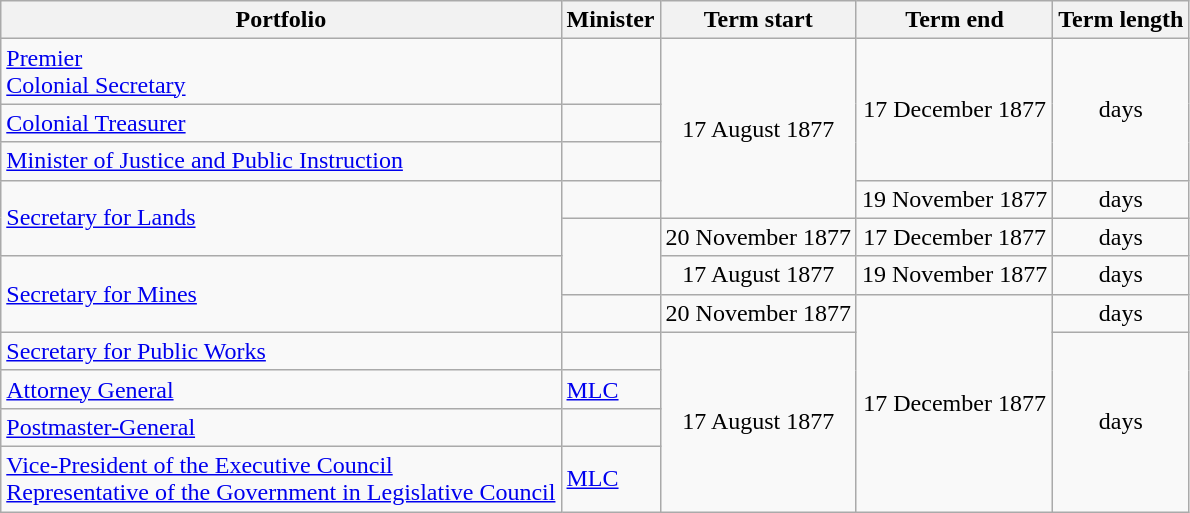<table class="wikitable sortable">
<tr>
<th>Portfolio</th>
<th>Minister</th>
<th>Term start</th>
<th>Term end</th>
<th>Term length</th>
</tr>
<tr>
<td><a href='#'>Premier</a><br><a href='#'>Colonial Secretary</a></td>
<td></td>
<td rowspan="4" align="center">17 August 1877</td>
<td rowspan="3" align="center">17 December 1877</td>
<td rowspan="3" align="center"> days</td>
</tr>
<tr>
<td><a href='#'>Colonial Treasurer</a></td>
<td></td>
</tr>
<tr>
<td><a href='#'>Minister of Justice and Public Instruction</a></td>
<td></td>
</tr>
<tr>
<td rowspan="2"><a href='#'>Secretary for Lands</a></td>
<td></td>
<td align="center">19 November 1877</td>
<td align="center"> days</td>
</tr>
<tr>
<td rowspan="2"></td>
<td align="center">20 November 1877</td>
<td align="center">17 December 1877</td>
<td align="center"> days</td>
</tr>
<tr>
<td rowspan="2"><a href='#'>Secretary for Mines</a></td>
<td align="center">17 August 1877</td>
<td align="center">19 November 1877</td>
<td align="center"> days</td>
</tr>
<tr>
<td></td>
<td align="center">20 November 1877</td>
<td rowspan="5" align="center">17 December 1877</td>
<td align="center"> days</td>
</tr>
<tr>
<td><a href='#'>Secretary for Public Works</a></td>
<td></td>
<td rowspan="4" align="center">17 August 1877</td>
<td rowspan="4" align="center"> days</td>
</tr>
<tr>
<td><a href='#'>Attorney General</a></td>
<td> <a href='#'>MLC</a></td>
</tr>
<tr>
<td><a href='#'>Postmaster-General</a></td>
<td></td>
</tr>
<tr>
<td><a href='#'>Vice-President of the Executive Council</a><br><a href='#'>Representative of the Government in Legislative Council</a></td>
<td> <a href='#'>MLC</a></td>
</tr>
</table>
